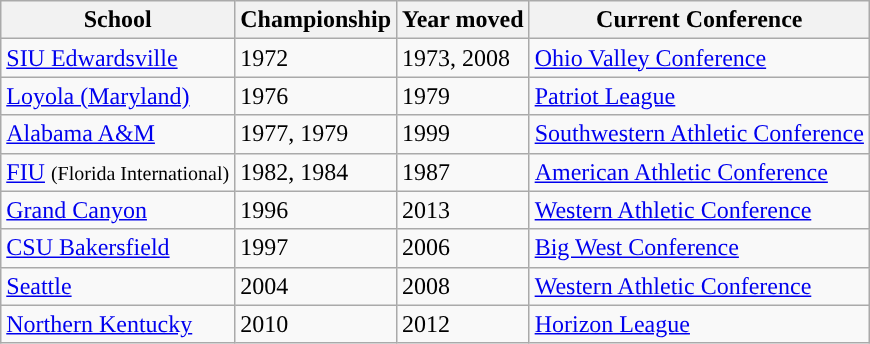<table class="wikitable">
<tr>
<th>School</th>
<th>Championship</th>
<th>Year moved</th>
<th>Current Conference</th>
</tr>
<tr>
<td><a href='#'>SIU Edwardsville</a></td>
<td>1972</td>
<td>1973, 2008</td>
<td><a href='#'>Ohio Valley Conference</a></td>
</tr>
<tr>
<td><a href='#'>Loyola (Maryland)</a></td>
<td>1976</td>
<td>1979</td>
<td><a href='#'>Patriot League</a></td>
</tr>
<tr>
<td><a href='#'>Alabama A&M</a></td>
<td>1977, 1979</td>
<td>1999</td>
<td><a href='#'>Southwestern Athletic Conference</a></td>
</tr>
<tr>
<td><a href='#'>FIU</a> <small>(Florida International)</small></td>
<td>1982, 1984</td>
<td>1987</td>
<td><a href='#'>American Athletic Conference</a></td>
</tr>
<tr>
<td><a href='#'>Grand Canyon</a></td>
<td>1996</td>
<td>2013</td>
<td><a href='#'>Western Athletic Conference</a></td>
</tr>
<tr>
<td><a href='#'>CSU Bakersfield</a></td>
<td>1997</td>
<td>2006</td>
<td><a href='#'>Big West Conference</a></td>
</tr>
<tr>
<td><a href='#'>Seattle</a></td>
<td>2004</td>
<td>2008</td>
<td><a href='#'>Western Athletic Conference</a><br></td>
</tr>
<tr>
<td><a href='#'>Northern Kentucky</a></td>
<td>2010</td>
<td>2012</td>
<td><a href='#'>Horizon League</a></td>
</tr>
</table>
